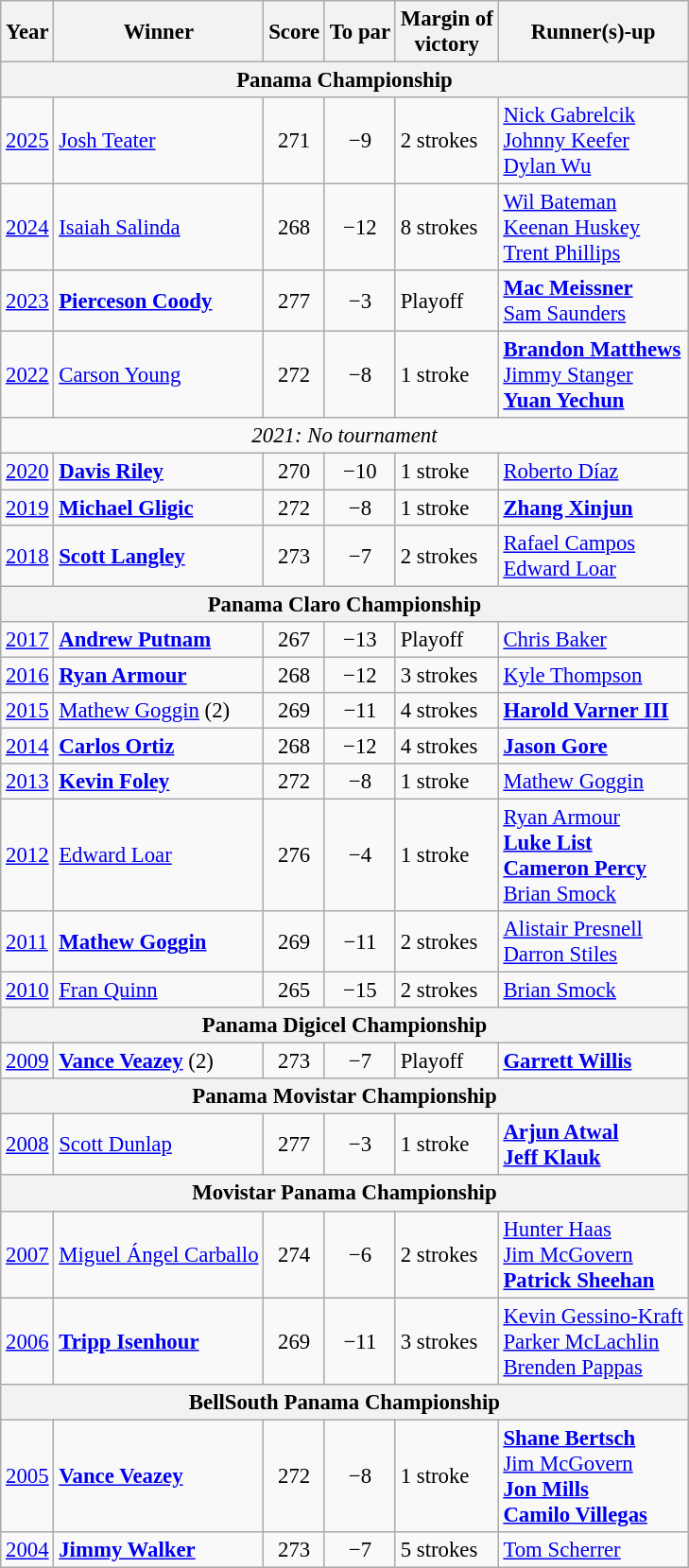<table class=wikitable style=font-size:95%>
<tr>
<th>Year</th>
<th>Winner</th>
<th>Score</th>
<th>To par</th>
<th>Margin of<br>victory</th>
<th>Runner(s)-up</th>
</tr>
<tr>
<th colspan=7>Panama Championship</th>
</tr>
<tr>
<td><a href='#'>2025</a></td>
<td> <a href='#'>Josh Teater</a></td>
<td align=center>271</td>
<td align=center>−9</td>
<td>2 strokes</td>
<td> <a href='#'>Nick Gabrelcik</a><br> <a href='#'>Johnny Keefer</a><br> <a href='#'>Dylan Wu</a></td>
</tr>
<tr>
<td><a href='#'>2024</a></td>
<td> <a href='#'>Isaiah Salinda</a></td>
<td align=center>268</td>
<td align=center>−12</td>
<td>8 strokes</td>
<td> <a href='#'>Wil Bateman</a><br> <a href='#'>Keenan Huskey</a><br> <a href='#'>Trent Phillips</a></td>
</tr>
<tr>
<td><a href='#'>2023</a></td>
<td> <strong><a href='#'>Pierceson Coody</a></strong></td>
<td align=center>277</td>
<td align=center>−3</td>
<td>Playoff</td>
<td> <strong><a href='#'>Mac Meissner</a></strong><br> <a href='#'>Sam Saunders</a></td>
</tr>
<tr>
<td><a href='#'>2022</a></td>
<td> <a href='#'>Carson Young</a></td>
<td align=center>272</td>
<td align=center>−8</td>
<td>1 stroke</td>
<td> <strong><a href='#'>Brandon Matthews</a></strong><br> <a href='#'>Jimmy Stanger</a><br> <strong><a href='#'>Yuan Yechun</a></strong></td>
</tr>
<tr>
<td colspan=6 align=center><em>2021: No tournament</em></td>
</tr>
<tr>
<td><a href='#'>2020</a></td>
<td> <strong><a href='#'>Davis Riley</a></strong></td>
<td align=center>270</td>
<td align=center>−10</td>
<td>1 stroke</td>
<td> <a href='#'>Roberto Díaz</a></td>
</tr>
<tr>
<td><a href='#'>2019</a></td>
<td> <strong><a href='#'>Michael Gligic</a></strong></td>
<td align=center>272</td>
<td align=center>−8</td>
<td>1 stroke</td>
<td> <strong><a href='#'>Zhang Xinjun</a></strong></td>
</tr>
<tr>
<td><a href='#'>2018</a></td>
<td> <strong><a href='#'>Scott Langley</a></strong></td>
<td align=center>273</td>
<td align=center>−7</td>
<td>2 strokes</td>
<td> <a href='#'>Rafael Campos</a><br> <a href='#'>Edward Loar</a></td>
</tr>
<tr>
<th colspan=7>Panama Claro Championship</th>
</tr>
<tr>
<td><a href='#'>2017</a></td>
<td> <strong><a href='#'>Andrew Putnam</a></strong></td>
<td align=center>267</td>
<td align=center>−13</td>
<td>Playoff</td>
<td> <a href='#'>Chris Baker</a></td>
</tr>
<tr>
<td><a href='#'>2016</a></td>
<td> <strong><a href='#'>Ryan Armour</a></strong></td>
<td align=center>268</td>
<td align=center>−12</td>
<td>3 strokes</td>
<td> <a href='#'>Kyle Thompson</a></td>
</tr>
<tr>
<td><a href='#'>2015</a></td>
<td> <a href='#'>Mathew Goggin</a> (2)</td>
<td align=center>269</td>
<td align=center>−11</td>
<td>4 strokes</td>
<td> <strong><a href='#'>Harold Varner III</a></strong></td>
</tr>
<tr>
<td><a href='#'>2014</a></td>
<td> <strong><a href='#'>Carlos Ortiz</a></strong></td>
<td align=center>268</td>
<td align=center>−12</td>
<td>4 strokes</td>
<td> <strong><a href='#'>Jason Gore</a></strong></td>
</tr>
<tr>
<td><a href='#'>2013</a></td>
<td> <strong><a href='#'>Kevin Foley</a></strong></td>
<td align=center>272</td>
<td align=center>−8</td>
<td>1 stroke</td>
<td> <a href='#'>Mathew Goggin</a></td>
</tr>
<tr>
<td><a href='#'>2012</a></td>
<td> <a href='#'>Edward Loar</a></td>
<td align=center>276</td>
<td align=center>−4</td>
<td>1 stroke</td>
<td> <a href='#'>Ryan Armour</a><br> <strong><a href='#'>Luke List</a></strong><br> <strong><a href='#'>Cameron Percy</a></strong><br> <a href='#'>Brian Smock</a></td>
</tr>
<tr>
<td><a href='#'>2011</a></td>
<td> <strong><a href='#'>Mathew Goggin</a></strong></td>
<td align=center>269</td>
<td align=center>−11</td>
<td>2 strokes</td>
<td> <a href='#'>Alistair Presnell</a><br> <a href='#'>Darron Stiles</a></td>
</tr>
<tr>
<td><a href='#'>2010</a></td>
<td> <a href='#'>Fran Quinn</a></td>
<td align=center>265</td>
<td align=center>−15</td>
<td>2 strokes</td>
<td> <a href='#'>Brian Smock</a></td>
</tr>
<tr>
<th colspan=7>Panama Digicel Championship</th>
</tr>
<tr>
<td><a href='#'>2009</a></td>
<td> <strong><a href='#'>Vance Veazey</a></strong> (2)</td>
<td align=center>273</td>
<td align=center>−7</td>
<td>Playoff</td>
<td> <strong><a href='#'>Garrett Willis</a></strong></td>
</tr>
<tr>
<th colspan=7>Panama Movistar Championship</th>
</tr>
<tr>
<td><a href='#'>2008</a></td>
<td> <a href='#'>Scott Dunlap</a></td>
<td align=center>277</td>
<td align=center>−3</td>
<td>1 stroke</td>
<td> <strong><a href='#'>Arjun Atwal</a></strong><br> <strong><a href='#'>Jeff Klauk</a></strong></td>
</tr>
<tr>
<th colspan=7>Movistar Panama Championship</th>
</tr>
<tr>
<td><a href='#'>2007</a></td>
<td> <a href='#'>Miguel Ángel Carballo</a></td>
<td align=center>274</td>
<td align=center>−6</td>
<td>2 strokes</td>
<td> <a href='#'>Hunter Haas</a><br> <a href='#'>Jim McGovern</a><br> <strong><a href='#'>Patrick Sheehan</a></strong></td>
</tr>
<tr>
<td><a href='#'>2006</a></td>
<td> <strong><a href='#'>Tripp Isenhour</a></strong></td>
<td align=center>269</td>
<td align=center>−11</td>
<td>3 strokes</td>
<td> <a href='#'>Kevin Gessino-Kraft</a><br> <a href='#'>Parker McLachlin</a><br> <a href='#'>Brenden Pappas</a></td>
</tr>
<tr>
<th colspan=7>BellSouth Panama Championship</th>
</tr>
<tr>
<td><a href='#'>2005</a></td>
<td> <strong><a href='#'>Vance Veazey</a></strong></td>
<td align=center>272</td>
<td align=center>−8</td>
<td>1 stroke</td>
<td> <strong><a href='#'>Shane Bertsch</a></strong><br> <a href='#'>Jim McGovern</a><br> <strong><a href='#'>Jon Mills</a></strong><br> <strong><a href='#'>Camilo Villegas</a></strong></td>
</tr>
<tr>
<td><a href='#'>2004</a></td>
<td> <strong><a href='#'>Jimmy Walker</a></strong></td>
<td align=center>273</td>
<td align=center>−7</td>
<td>5 strokes</td>
<td> <a href='#'>Tom Scherrer</a></td>
</tr>
</table>
